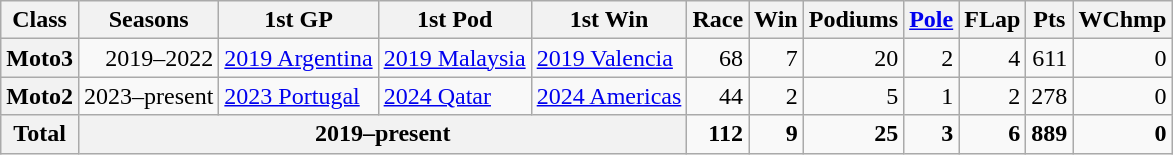<table class="wikitable" style="text-align:right;">
<tr>
<th>Class</th>
<th>Seasons</th>
<th>1st GP</th>
<th>1st Pod</th>
<th>1st Win</th>
<th>Race</th>
<th>Win</th>
<th>Podiums</th>
<th><a href='#'>Pole</a></th>
<th>FLap</th>
<th>Pts</th>
<th>WChmp</th>
</tr>
<tr>
<th>Moto3</th>
<td>2019–2022</td>
<td style="text-align:left;"><a href='#'>2019 Argentina</a></td>
<td style="text-align:left;"><a href='#'>2019 Malaysia</a></td>
<td style="text-align:left;"><a href='#'>2019 Valencia</a></td>
<td>68</td>
<td>7</td>
<td>20</td>
<td>2</td>
<td>4</td>
<td>611</td>
<td>0</td>
</tr>
<tr>
<th>Moto2</th>
<td>2023–present</td>
<td style="text-align:left;"><a href='#'>2023 Portugal</a></td>
<td style="text-align:left;"><a href='#'>2024 Qatar</a></td>
<td style="text-align:left;"><a href='#'>2024 Americas</a></td>
<td>44</td>
<td>2</td>
<td>5</td>
<td>1</td>
<td>2</td>
<td>278</td>
<td>0</td>
</tr>
<tr>
<th>Total</th>
<th colspan="4">2019–present</th>
<td><strong>112</strong></td>
<td><strong>9</strong></td>
<td><strong>25</strong></td>
<td><strong>3</strong></td>
<td><strong>6</strong></td>
<td><strong>889</strong></td>
<td><strong>0</strong></td>
</tr>
</table>
